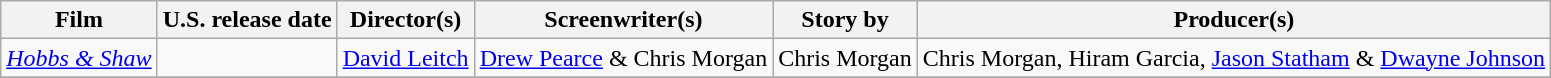<table class="wikitable plainrowheaders" style="text-align:center;">
<tr>
<th>Film</th>
<th>U.S. release date</th>
<th>Director(s)</th>
<th>Screenwriter(s)</th>
<th>Story by</th>
<th>Producer(s)</th>
</tr>
<tr>
<td style="text-align:left"><em><a href='#'>Hobbs & Shaw</a></em></td>
<td style="text-align:left"></td>
<td><a href='#'>David Leitch</a></td>
<td><a href='#'>Drew Pearce</a> & Chris Morgan</td>
<td>Chris Morgan</td>
<td>Chris Morgan, Hiram Garcia, <a href='#'>Jason Statham</a> & <a href='#'>Dwayne Johnson</a></td>
</tr>
<tr>
</tr>
</table>
